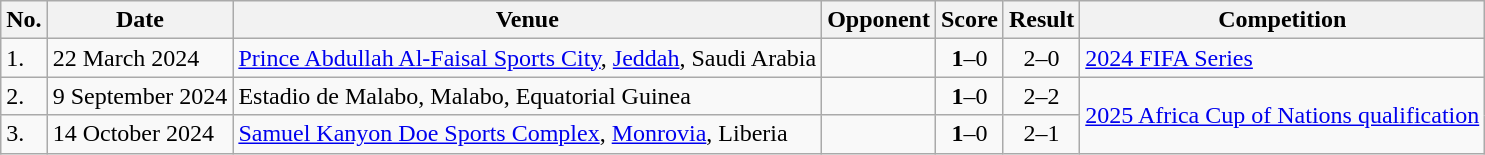<table class="wikitable" style="font-size:100%;">
<tr>
<th>No.</th>
<th>Date</th>
<th>Venue</th>
<th>Opponent</th>
<th>Score</th>
<th>Result</th>
<th>Competition</th>
</tr>
<tr>
<td>1.</td>
<td>22 March 2024</td>
<td><a href='#'>Prince Abdullah Al-Faisal Sports City</a>, <a href='#'>Jeddah</a>, Saudi Arabia</td>
<td></td>
<td align=center><strong>1</strong>–0</td>
<td align=center>2–0</td>
<td><a href='#'>2024 FIFA Series</a></td>
</tr>
<tr>
<td>2.</td>
<td>9 September 2024</td>
<td>Estadio de Malabo, Malabo, Equatorial Guinea</td>
<td></td>
<td align=center><strong>1</strong>–0</td>
<td align=center>2–2</td>
<td rowspan="2"><a href='#'>2025 Africa Cup of Nations qualification</a></td>
</tr>
<tr>
<td>3.</td>
<td>14 October 2024</td>
<td><a href='#'>Samuel Kanyon Doe Sports Complex</a>, <a href='#'>Monrovia</a>, Liberia</td>
<td></td>
<td align=center><strong>1</strong>–0</td>
<td align=center>2–1</td>
</tr>
</table>
